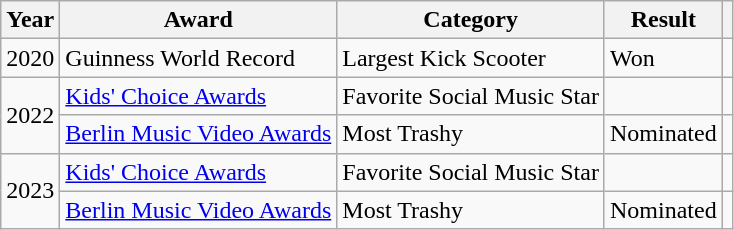<table class=wikitable>
<tr>
<th>Year</th>
<th>Award</th>
<th>Category</th>
<th>Result</th>
<th></th>
</tr>
<tr>
<td>2020</td>
<td>Guinness World Record</td>
<td>Largest Kick Scooter</td>
<td>Won</td>
<td></td>
</tr>
<tr>
<td rowspan="2">2022</td>
<td><a href='#'>Kids' Choice Awards</a></td>
<td>Favorite Social Music Star</td>
<td></td>
<td></td>
</tr>
<tr>
<td><a href='#'>Berlin Music Video Awards</a></td>
<td>Most Trashy</td>
<td>Nominated</td>
<td></td>
</tr>
<tr>
<td rowspan="2">2023</td>
<td><a href='#'>Kids' Choice Awards</a></td>
<td>Favorite Social Music Star</td>
<td></td>
<td></td>
</tr>
<tr>
<td><a href='#'>Berlin Music Video Awards</a></td>
<td>Most Trashy</td>
<td>Nominated</td>
<td></td>
</tr>
</table>
